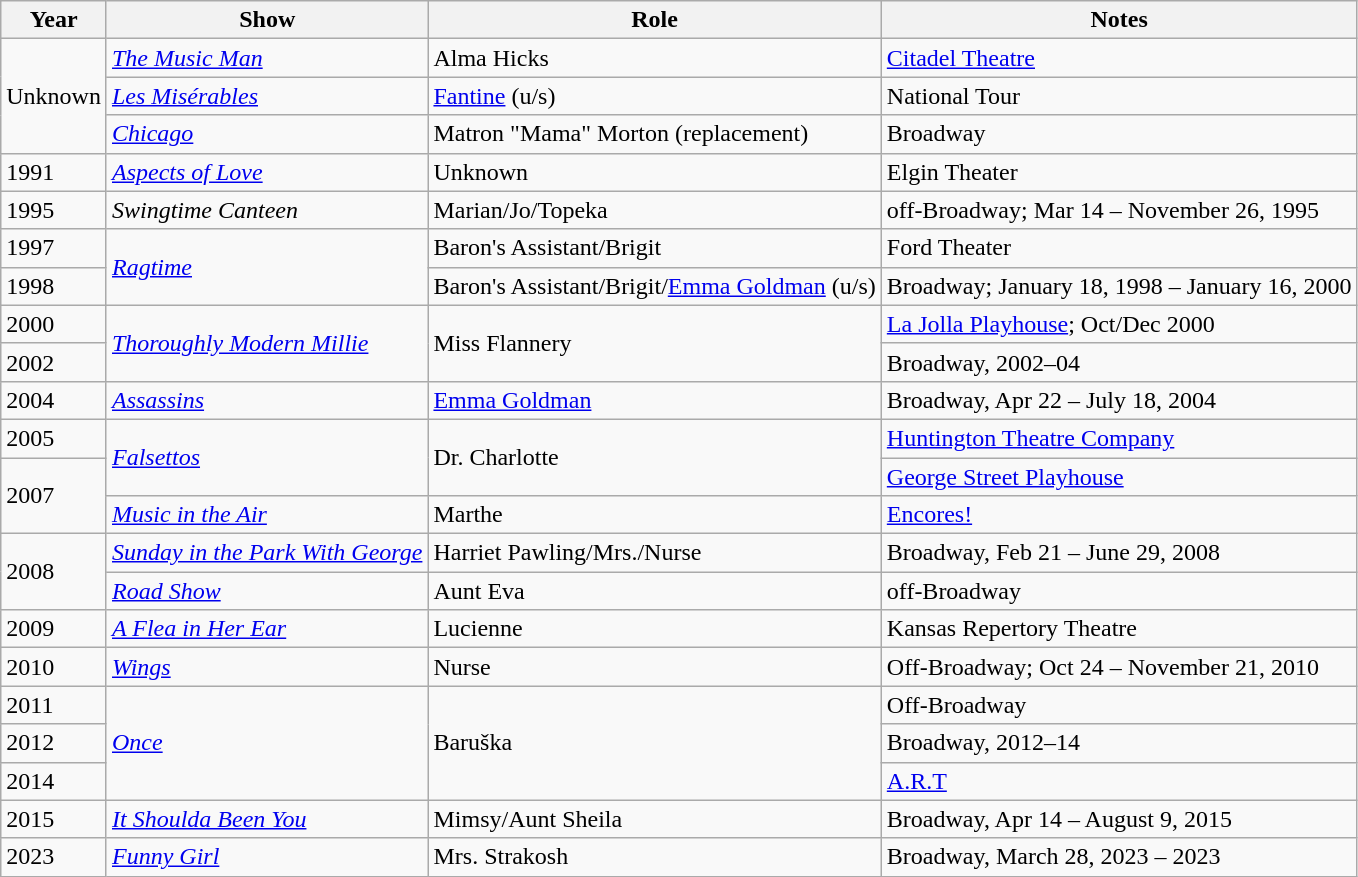<table class="wikitable">
<tr>
<th>Year</th>
<th>Show</th>
<th>Role</th>
<th>Notes</th>
</tr>
<tr>
<td rowspan="3">Unknown</td>
<td><em><a href='#'>The Music Man</a></em></td>
<td>Alma Hicks</td>
<td><a href='#'>Citadel Theatre</a></td>
</tr>
<tr>
<td><em><a href='#'>Les Misérables</a></em></td>
<td><a href='#'>Fantine</a> (u/s)</td>
<td>National Tour</td>
</tr>
<tr>
<td><em><a href='#'>Chicago</a></em></td>
<td>Matron "Mama" Morton (replacement)</td>
<td>Broadway</td>
</tr>
<tr>
<td>1991</td>
<td><em><a href='#'>Aspects of Love</a></em></td>
<td>Unknown</td>
<td>Elgin Theater</td>
</tr>
<tr>
<td>1995</td>
<td><em>Swingtime Canteen</em></td>
<td>Marian/Jo/Topeka</td>
<td>off-Broadway; Mar 14 – November 26, 1995</td>
</tr>
<tr>
<td>1997</td>
<td rowspan="2"><em><a href='#'>Ragtime</a></em></td>
<td>Baron's Assistant/Brigit</td>
<td>Ford Theater</td>
</tr>
<tr>
<td>1998</td>
<td>Baron's Assistant/Brigit/<a href='#'>Emma Goldman</a> (u/s)</td>
<td>Broadway; January 18, 1998 – January 16, 2000</td>
</tr>
<tr>
<td>2000</td>
<td rowspan="2"><em><a href='#'>Thoroughly Modern Millie</a></em></td>
<td rowspan="2">Miss Flannery</td>
<td><a href='#'>La Jolla Playhouse</a>; Oct/Dec 2000</td>
</tr>
<tr>
<td>2002</td>
<td>Broadway, 2002–04</td>
</tr>
<tr>
<td>2004</td>
<td><em><a href='#'>Assassins</a></em></td>
<td><a href='#'>Emma Goldman</a></td>
<td>Broadway, Apr 22 – July 18, 2004</td>
</tr>
<tr>
<td>2005</td>
<td rowspan="2"><em><a href='#'>Falsettos</a></em></td>
<td rowspan="2">Dr. Charlotte</td>
<td><a href='#'>Huntington Theatre Company</a></td>
</tr>
<tr>
<td rowspan="2">2007</td>
<td><a href='#'>George Street Playhouse</a></td>
</tr>
<tr>
<td><em><a href='#'>Music in the Air</a></em></td>
<td>Marthe</td>
<td><a href='#'>Encores!</a></td>
</tr>
<tr>
<td rowspan="2">2008</td>
<td><em><a href='#'>Sunday in the Park With George</a></em></td>
<td>Harriet Pawling/Mrs./Nurse</td>
<td>Broadway, Feb 21 – June 29, 2008</td>
</tr>
<tr>
<td><em><a href='#'>Road Show</a></em></td>
<td>Aunt Eva</td>
<td>off-Broadway</td>
</tr>
<tr>
<td>2009</td>
<td><em><a href='#'>A Flea in Her Ear</a></em></td>
<td>Lucienne</td>
<td>Kansas Repertory Theatre</td>
</tr>
<tr>
<td>2010</td>
<td><em><a href='#'>Wings</a></em></td>
<td>Nurse</td>
<td>Off-Broadway; Oct 24 – November 21, 2010</td>
</tr>
<tr>
<td>2011</td>
<td rowspan="3"><em><a href='#'>Once</a></em></td>
<td rowspan="3">Baruška</td>
<td>Off-Broadway</td>
</tr>
<tr>
<td>2012</td>
<td>Broadway, 2012–14</td>
</tr>
<tr>
<td>2014</td>
<td><a href='#'>A.R.T</a></td>
</tr>
<tr>
<td>2015</td>
<td><em><a href='#'>It Shoulda Been You</a></em></td>
<td>Mimsy/Aunt Sheila</td>
<td>Broadway, Apr 14 – August 9, 2015</td>
</tr>
<tr>
<td>2023</td>
<td><em><a href='#'>Funny Girl</a></em></td>
<td>Mrs. Strakosh</td>
<td>Broadway, March 28, 2023 – 2023</td>
</tr>
</table>
